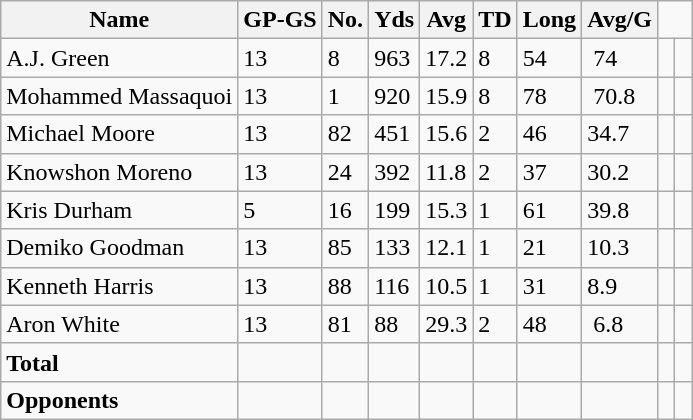<table class="wikitable" style="white-space:nowrap;">
<tr>
<th>Name</th>
<th>GP-GS</th>
<th>No.</th>
<th>Yds</th>
<th>Avg</th>
<th>TD</th>
<th>Long</th>
<th>Avg/G</th>
</tr>
<tr>
<td>A.J. Green</td>
<td>13</td>
<td>8</td>
<td>963</td>
<td>17.2</td>
<td>8</td>
<td>54</td>
<td> 74</td>
<td> </td>
<td> </td>
</tr>
<tr>
<td>Mohammed Massaquoi</td>
<td>13</td>
<td>1</td>
<td>920</td>
<td>15.9</td>
<td>8</td>
<td>78</td>
<td> 70.8</td>
<td> </td>
<td> </td>
</tr>
<tr>
<td>Michael Moore</td>
<td>13</td>
<td>82</td>
<td>451</td>
<td>15.6</td>
<td>2</td>
<td>46</td>
<td>34.7</td>
<td> </td>
<td> </td>
</tr>
<tr>
<td>Knowshon Moreno</td>
<td>13</td>
<td>24</td>
<td>392</td>
<td>11.8</td>
<td>2</td>
<td>37</td>
<td>30.2</td>
<td> </td>
<td> </td>
</tr>
<tr>
<td>Kris Durham</td>
<td>5</td>
<td>16</td>
<td>199</td>
<td>15.3</td>
<td>1</td>
<td>61</td>
<td>39.8</td>
<td> </td>
<td> </td>
</tr>
<tr>
<td>Demiko Goodman</td>
<td>13</td>
<td>85</td>
<td>133</td>
<td>12.1</td>
<td>1</td>
<td>21</td>
<td>10.3</td>
<td> </td>
<td> </td>
</tr>
<tr>
<td>Kenneth Harris</td>
<td>13</td>
<td>88</td>
<td>116</td>
<td>10.5</td>
<td>1</td>
<td>31</td>
<td>8.9</td>
<td> </td>
<td> </td>
</tr>
<tr>
<td>Aron White</td>
<td>13</td>
<td>81</td>
<td>88</td>
<td>29.3</td>
<td>2</td>
<td>48</td>
<td> 6.8</td>
<td> </td>
<td> </td>
</tr>
<tr>
<td><strong>Total</strong></td>
<td> </td>
<td> </td>
<td> </td>
<td> </td>
<td> </td>
<td> </td>
<td> </td>
<td> </td>
<td> </td>
</tr>
<tr>
<td><strong>Opponents</strong></td>
<td> </td>
<td> </td>
<td> </td>
<td> </td>
<td> </td>
<td> </td>
<td> </td>
<td> </td>
<td> </td>
</tr>
</table>
